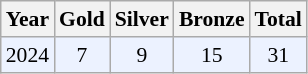<table class="sortable wikitable" style="font-size: 90%;">
<tr>
<th>Year</th>
<th>Gold</th>
<th>Silver</th>
<th>Bronze</th>
<th>Total</th>
</tr>
<tr style="background:#ECF2FF">
<td align="center">2024</td>
<td align="center">7</td>
<td align="center">9</td>
<td align="center">15</td>
<td align="center">31</td>
</tr>
</table>
